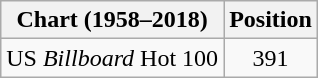<table class="wikitable">
<tr>
<th>Chart (1958–2018)</th>
<th>Position</th>
</tr>
<tr>
<td>US <em>Billboard</em> Hot 100</td>
<td align="center">391</td>
</tr>
</table>
